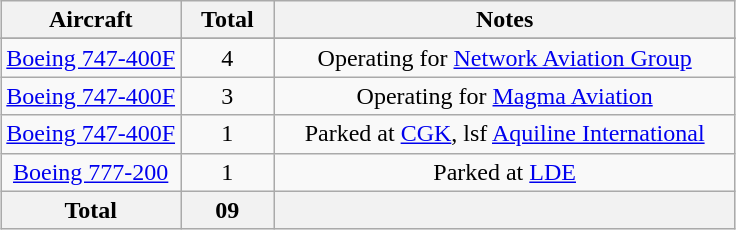<table class="wikitable" style="margin:0.5em auto; text-align:center">
<tr>
<th><abbr>Aircraft</abbr></th>
<th style="width:55px;"><abbr>Total</abbr></th>
<th style="width:300px;">Notes</th>
</tr>
<tr>
</tr>
<tr>
<td><a href='#'>Boeing 747-400F</a></td>
<td>4</td>
<td>Operating for <a href='#'>Network Aviation Group</a></td>
</tr>
<tr>
<td><a href='#'>Boeing 747-400F</a></td>
<td>3</td>
<td>Operating for <a href='#'>Magma Aviation</a></td>
</tr>
<tr>
<td><a href='#'>Boeing 747-400F</a></td>
<td>1</td>
<td>Parked at <a href='#'>CGK</a>, lsf <a href='#'>Aquiline International</a></td>
</tr>
<tr>
<td><a href='#'>Boeing 777-200</a></td>
<td>1</td>
<td>Parked at <a href='#'>LDE</a></td>
</tr>
<tr>
<th>Total</th>
<th>09</th>
<th></th>
</tr>
</table>
